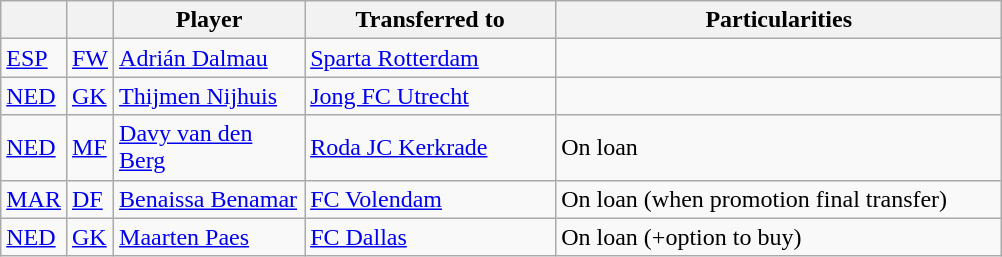<table class="wikitable plainrowheaders sortable">
<tr>
<th></th>
<th></th>
<th style="width: 120px;">Player</th>
<th style="width: 160px;">Transferred to</th>
<th style="width: 290px;">Particularities</th>
</tr>
<tr>
<td><strong></strong> <a href='#'>ESP</a></td>
<td><a href='#'>FW</a></td>
<td><a href='#'>Adrián Dalmau</a></td>
<td><strong></strong> <a href='#'>Sparta Rotterdam</a></td>
<td></td>
</tr>
<tr>
<td><strong></strong> <a href='#'>NED</a></td>
<td><a href='#'>GK</a></td>
<td><a href='#'>Thijmen Nijhuis</a></td>
<td><strong></strong> <a href='#'>Jong FC Utrecht</a></td>
<td></td>
</tr>
<tr>
<td><strong></strong> <a href='#'>NED</a></td>
<td><a href='#'>MF</a></td>
<td><a href='#'>Davy van den Berg</a></td>
<td><strong></strong> <a href='#'>Roda JC Kerkrade</a></td>
<td>On loan</td>
</tr>
<tr>
<td><strong></strong> <a href='#'>MAR</a></td>
<td><a href='#'>DF</a></td>
<td><a href='#'>Benaissa Benamar</a></td>
<td><strong></strong> <a href='#'>FC Volendam</a></td>
<td>On loan (when promotion final transfer)</td>
</tr>
<tr>
<td><strong></strong> <a href='#'>NED</a></td>
<td><a href='#'>GK</a></td>
<td><a href='#'>Maarten Paes</a></td>
<td><strong></strong> <a href='#'>FC Dallas</a></td>
<td>On loan (+option to buy)</td>
</tr>
</table>
